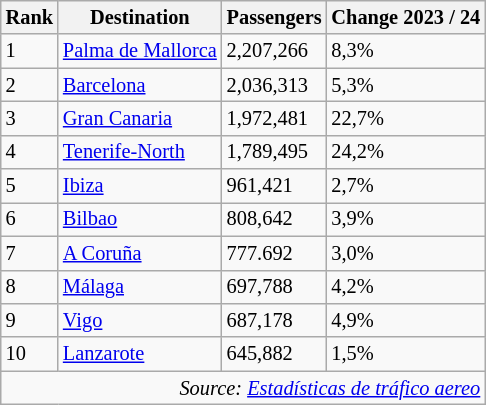<table class="wikitable" style="font-size: 85%; width:align">
<tr>
<th>Rank</th>
<th>Destination</th>
<th>Passengers</th>
<th>Change 2023 / 24</th>
</tr>
<tr>
<td>1</td>
<td><a href='#'>Palma de Mallorca</a></td>
<td>2,207,266</td>
<td> 8,3%</td>
</tr>
<tr>
<td>2</td>
<td><a href='#'>Barcelona</a></td>
<td>2,036,313</td>
<td> 5,3%</td>
</tr>
<tr>
<td>3</td>
<td><a href='#'>Gran Canaria</a></td>
<td>1,972,481</td>
<td> 22,7%</td>
</tr>
<tr>
<td>4</td>
<td><a href='#'>Tenerife-North</a></td>
<td>1,789,495</td>
<td> 24,2%</td>
</tr>
<tr>
<td>5</td>
<td><a href='#'>Ibiza</a></td>
<td>961,421</td>
<td> 2,7%</td>
</tr>
<tr>
<td>6</td>
<td><a href='#'>Bilbao</a></td>
<td>808,642</td>
<td> 3,9%</td>
</tr>
<tr>
<td>7</td>
<td><a href='#'>A Coruña</a></td>
<td>777.692</td>
<td> 3,0%</td>
</tr>
<tr>
<td>8</td>
<td><a href='#'>Málaga</a></td>
<td>697,788</td>
<td> 4,2%</td>
</tr>
<tr>
<td>9</td>
<td><a href='#'>Vigo</a></td>
<td>687,178</td>
<td> 4,9%</td>
</tr>
<tr>
<td>10</td>
<td><a href='#'>Lanzarote</a></td>
<td>645,882</td>
<td> 1,5%</td>
</tr>
<tr>
<td colspan="4" style="text-align:right;"><em>Source: <a href='#'>Estadísticas de tráfico aereo</a></em></td>
</tr>
</table>
